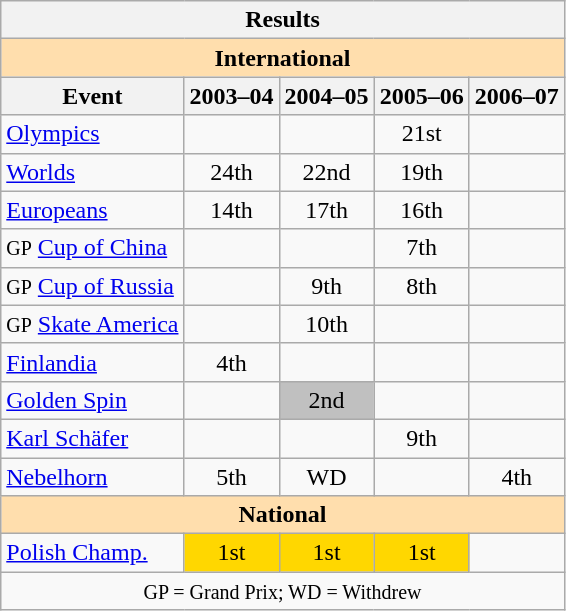<table class="wikitable" style="text-align:center">
<tr>
<th colspan=5 align=center><strong>Results</strong></th>
</tr>
<tr>
<th style="background-color: #ffdead; " colspan=5 align=center><strong>International</strong></th>
</tr>
<tr>
<th>Event</th>
<th>2003–04</th>
<th>2004–05</th>
<th>2005–06</th>
<th>2006–07</th>
</tr>
<tr>
<td align=left><a href='#'>Olympics</a></td>
<td></td>
<td></td>
<td>21st</td>
<td></td>
</tr>
<tr>
<td align=left><a href='#'>Worlds</a></td>
<td>24th</td>
<td>22nd</td>
<td>19th</td>
<td></td>
</tr>
<tr>
<td align=left><a href='#'>Europeans</a></td>
<td>14th</td>
<td>17th</td>
<td>16th</td>
<td></td>
</tr>
<tr>
<td align=left><small>GP</small> <a href='#'>Cup of China</a></td>
<td></td>
<td></td>
<td>7th</td>
<td></td>
</tr>
<tr>
<td align=left><small>GP</small> <a href='#'>Cup of Russia</a></td>
<td></td>
<td>9th</td>
<td>8th</td>
<td></td>
</tr>
<tr>
<td align=left><small>GP</small> <a href='#'>Skate America</a></td>
<td></td>
<td>10th</td>
<td></td>
<td></td>
</tr>
<tr>
<td align=left><a href='#'>Finlandia</a></td>
<td>4th</td>
<td></td>
<td></td>
<td></td>
</tr>
<tr>
<td align=left><a href='#'>Golden Spin</a></td>
<td></td>
<td bgcolor=silver>2nd</td>
<td></td>
<td></td>
</tr>
<tr>
<td align=left><a href='#'>Karl Schäfer</a></td>
<td></td>
<td></td>
<td>9th</td>
<td></td>
</tr>
<tr>
<td align=left><a href='#'>Nebelhorn</a></td>
<td>5th</td>
<td>WD</td>
<td></td>
<td>4th</td>
</tr>
<tr>
<th style="background-color: #ffdead; " colspan=5 align=center><strong>National</strong></th>
</tr>
<tr>
<td align=left><a href='#'>Polish Champ.</a></td>
<td bgcolor=gold>1st</td>
<td bgcolor=gold>1st</td>
<td bgcolor=gold>1st</td>
<td></td>
</tr>
<tr>
<td colspan=5 align=center><small> GP = Grand Prix; WD = Withdrew </small></td>
</tr>
</table>
